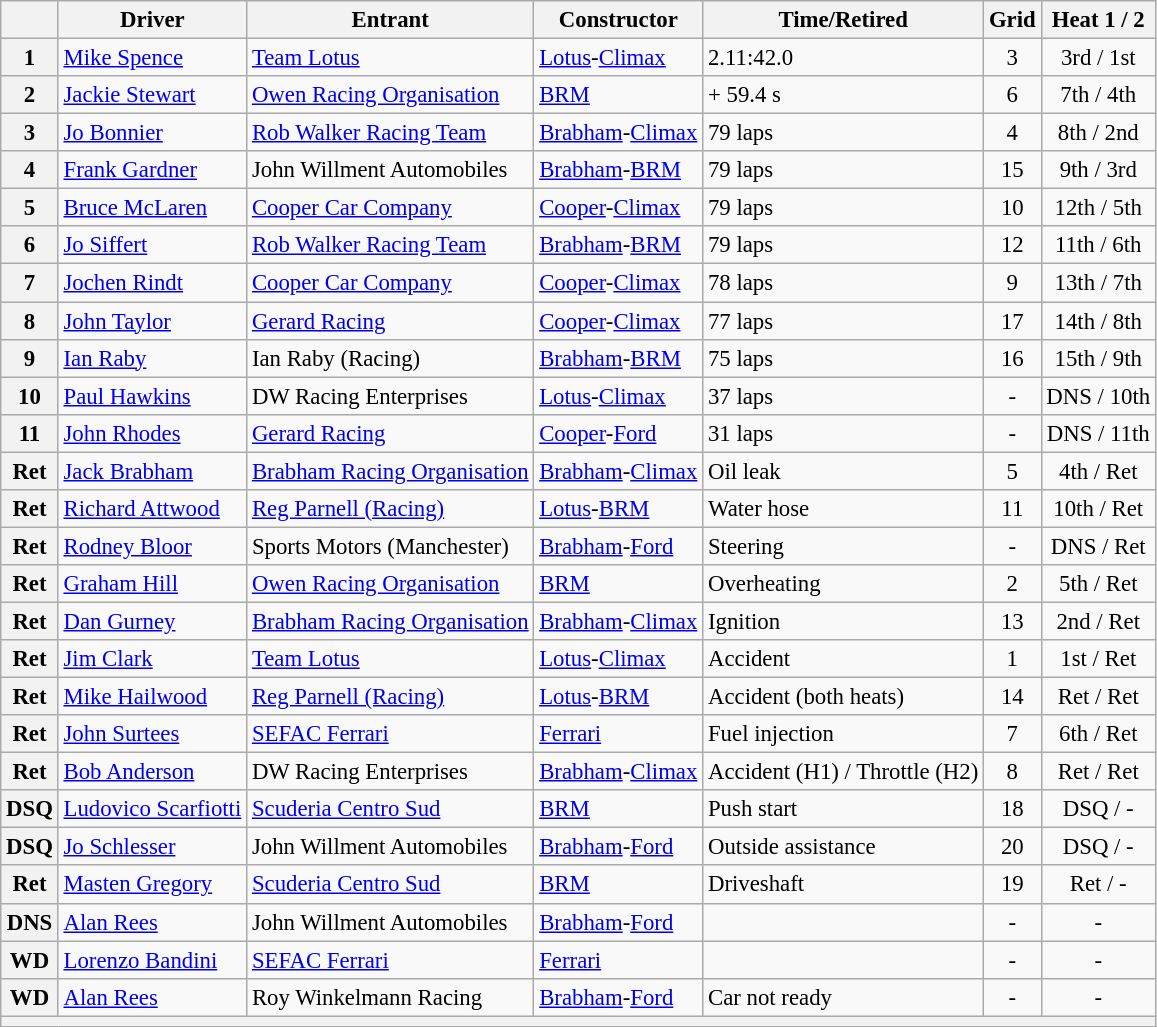<table class="wikitable" style="font-size: 95%;">
<tr>
<th></th>
<th>Driver</th>
<th>Entrant</th>
<th>Constructor</th>
<th>Time/Retired</th>
<th>Grid</th>
<th>Heat 1 / 2</th>
</tr>
<tr>
<th>1</th>
<td> <a href='#'>Mike Spence</a></td>
<td><a href='#'>Team Lotus</a></td>
<td><a href='#'>Lotus</a>-<a href='#'>Climax</a></td>
<td>2.11:42.0</td>
<td style="text-align:center">3</td>
<td style="text-align:center">3rd / 1st</td>
</tr>
<tr>
<th>2</th>
<td> <a href='#'>Jackie Stewart</a></td>
<td><a href='#'>Owen Racing Organisation</a></td>
<td><a href='#'>BRM</a></td>
<td>+ 59.4 s</td>
<td style="text-align:center">6</td>
<td style="text-align:center">7th / 4th</td>
</tr>
<tr>
<th>3</th>
<td> <a href='#'>Jo Bonnier</a></td>
<td><a href='#'>Rob Walker Racing Team</a></td>
<td><a href='#'>Brabham</a>-<a href='#'>Climax</a></td>
<td>79 laps</td>
<td style="text-align:center">4</td>
<td style="text-align:center">8th / 2nd</td>
</tr>
<tr>
<th>4</th>
<td> <a href='#'>Frank Gardner</a></td>
<td>John Willment Automobiles</td>
<td><a href='#'>Brabham</a>-<a href='#'>BRM</a></td>
<td>79 laps</td>
<td style="text-align:center">15</td>
<td style="text-align:center">9th / 3rd</td>
</tr>
<tr>
<th>5</th>
<td> <a href='#'>Bruce McLaren</a></td>
<td><a href='#'>Cooper Car Company</a></td>
<td><a href='#'>Cooper</a>-<a href='#'>Climax</a></td>
<td>79 laps</td>
<td style="text-align:center">10</td>
<td style="text-align:center">12th / 5th</td>
</tr>
<tr>
<th>6</th>
<td> <a href='#'>Jo Siffert</a></td>
<td><a href='#'>Rob Walker Racing Team</a></td>
<td><a href='#'>Brabham</a>-<a href='#'>BRM</a></td>
<td>79 laps</td>
<td style="text-align:center">12</td>
<td style="text-align:center">11th / 6th</td>
</tr>
<tr>
<th>7</th>
<td> <a href='#'>Jochen Rindt</a></td>
<td><a href='#'>Cooper Car Company</a></td>
<td><a href='#'>Cooper</a>-<a href='#'>Climax</a></td>
<td>78 laps</td>
<td style="text-align:center">9</td>
<td style="text-align:center">13th / 7th</td>
</tr>
<tr>
<th>8</th>
<td> <a href='#'>John Taylor</a></td>
<td><a href='#'>Gerard Racing</a></td>
<td><a href='#'>Cooper</a>-<a href='#'>Climax</a></td>
<td>77 laps</td>
<td style="text-align:center">17</td>
<td style="text-align:center">14th / 8th</td>
</tr>
<tr>
<th>9</th>
<td> <a href='#'>Ian Raby</a></td>
<td>Ian Raby (Racing)</td>
<td><a href='#'>Brabham</a>-<a href='#'>BRM</a></td>
<td>75 laps</td>
<td style="text-align:center">16</td>
<td style="text-align:center">15th / 9th</td>
</tr>
<tr>
<th>10</th>
<td> <a href='#'>Paul Hawkins</a></td>
<td>DW Racing Enterprises</td>
<td><a href='#'>Lotus</a>-<a href='#'>Climax</a></td>
<td>37 laps</td>
<td style="text-align:center">-</td>
<td style="text-align:center">DNS / 10th</td>
</tr>
<tr>
<th>11</th>
<td> <a href='#'>John Rhodes</a></td>
<td><a href='#'>Gerard Racing</a></td>
<td><a href='#'>Cooper</a>-<a href='#'>Ford</a></td>
<td>31 laps</td>
<td style="text-align:center">-</td>
<td style="text-align:center">DNS / 11th</td>
</tr>
<tr>
<th>Ret</th>
<td> <a href='#'>Jack Brabham</a></td>
<td><a href='#'>Brabham Racing Organisation</a></td>
<td><a href='#'>Brabham</a>-<a href='#'>Climax</a></td>
<td>Oil leak</td>
<td style="text-align:center">5</td>
<td style="text-align:center">4th / Ret</td>
</tr>
<tr>
<th>Ret</th>
<td> <a href='#'>Richard Attwood</a></td>
<td><a href='#'>Reg Parnell (Racing)</a></td>
<td><a href='#'>Lotus</a>-<a href='#'>BRM</a></td>
<td>Water hose</td>
<td style="text-align:center">11</td>
<td style="text-align:center">10th / Ret</td>
</tr>
<tr>
<th>Ret</th>
<td> <a href='#'>Rodney Bloor</a></td>
<td>Sports Motors (Manchester)</td>
<td><a href='#'>Brabham</a>-<a href='#'>Ford</a></td>
<td>Steering</td>
<td style="text-align:center">-</td>
<td style="text-align:center">DNS / Ret</td>
</tr>
<tr>
<th>Ret</th>
<td> <a href='#'>Graham Hill</a></td>
<td><a href='#'>Owen Racing Organisation</a></td>
<td><a href='#'>BRM</a></td>
<td>Overheating</td>
<td style="text-align:center">2</td>
<td style="text-align:center">5th / Ret</td>
</tr>
<tr>
<th>Ret</th>
<td> <a href='#'>Dan Gurney</a></td>
<td><a href='#'>Brabham Racing Organisation</a></td>
<td><a href='#'>Brabham</a>-<a href='#'>Climax</a></td>
<td>Ignition</td>
<td style="text-align:center">13</td>
<td style="text-align:center">2nd / Ret</td>
</tr>
<tr>
<th>Ret</th>
<td> <a href='#'>Jim Clark</a></td>
<td><a href='#'>Team Lotus</a></td>
<td><a href='#'>Lotus</a>-<a href='#'>Climax</a></td>
<td>Accident</td>
<td style="text-align:center">1</td>
<td style="text-align:center">1st / Ret</td>
</tr>
<tr>
<th>Ret</th>
<td> <a href='#'>Mike Hailwood</a></td>
<td><a href='#'>Reg Parnell (Racing)</a></td>
<td><a href='#'>Lotus</a>-<a href='#'>BRM</a></td>
<td>Accident (both heats)</td>
<td style="text-align:center">14</td>
<td style="text-align:center">Ret / Ret</td>
</tr>
<tr>
<th>Ret</th>
<td> <a href='#'>John Surtees</a></td>
<td><a href='#'>SEFAC Ferrari</a></td>
<td><a href='#'>Ferrari</a></td>
<td>Fuel injection</td>
<td style="text-align:center">7</td>
<td style="text-align:center">6th / Ret</td>
</tr>
<tr>
<th>Ret</th>
<td> <a href='#'>Bob Anderson</a></td>
<td>DW Racing Enterprises</td>
<td><a href='#'>Brabham</a>-<a href='#'>Climax</a></td>
<td>Accident (H1) / Throttle (H2)</td>
<td style="text-align:center">8</td>
<td style="text-align:center">Ret / Ret</td>
</tr>
<tr>
<th>DSQ</th>
<td> <a href='#'>Ludovico Scarfiotti</a></td>
<td><a href='#'>Scuderia Centro Sud</a></td>
<td><a href='#'>BRM</a></td>
<td>Push start</td>
<td style="text-align:center">18</td>
<td style="text-align:center">DSQ / -</td>
</tr>
<tr>
<th>DSQ</th>
<td> <a href='#'>Jo Schlesser</a></td>
<td>John Willment Automobiles</td>
<td><a href='#'>Brabham</a>-<a href='#'>Ford</a></td>
<td>Outside assistance</td>
<td style="text-align:center">20</td>
<td style="text-align:center">DSQ / -</td>
</tr>
<tr>
<th>Ret</th>
<td> <a href='#'>Masten Gregory</a></td>
<td><a href='#'>Scuderia Centro Sud</a></td>
<td><a href='#'>BRM</a></td>
<td>Driveshaft</td>
<td style="text-align:center">19</td>
<td style="text-align:center">Ret / -</td>
</tr>
<tr>
<th>DNS</th>
<td> <a href='#'>Alan Rees</a></td>
<td>John Willment Automobiles</td>
<td><a href='#'>Brabham</a>-<a href='#'>Ford</a></td>
<td></td>
<td style="text-align:center">-</td>
<td style="text-align:center">-</td>
</tr>
<tr>
<th>WD</th>
<td> <a href='#'>Lorenzo Bandini</a></td>
<td><a href='#'>SEFAC Ferrari</a></td>
<td><a href='#'>Ferrari</a></td>
<td></td>
<td style="text-align:center">-</td>
<td style="text-align:center">-</td>
</tr>
<tr>
<th>WD</th>
<td> <a href='#'>Alan Rees</a></td>
<td>Roy Winkelmann Racing</td>
<td><a href='#'>Brabham</a>-<a href='#'>Ford</a></td>
<td>Car not ready</td>
<td style="text-align:center">-</td>
<td style="text-align:center">-</td>
</tr>
<tr>
<th colspan="7"></th>
</tr>
</table>
